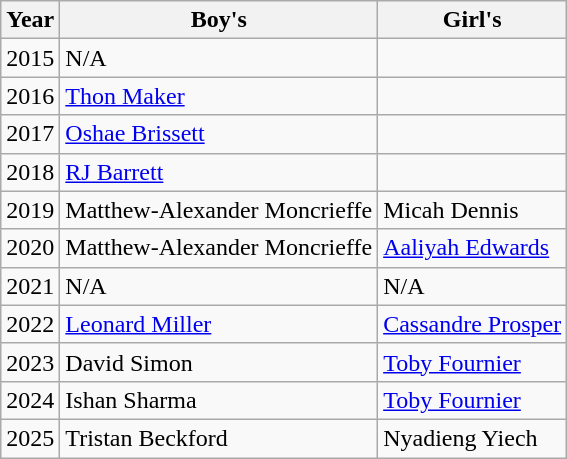<table class="wikitable">
<tr>
<th>Year</th>
<th>Boy's</th>
<th>Girl's</th>
</tr>
<tr>
<td>2015</td>
<td>N/A </td>
<td></td>
</tr>
<tr>
<td>2016</td>
<td><a href='#'>Thon Maker</a></td>
<td></td>
</tr>
<tr>
<td>2017</td>
<td><a href='#'>Oshae Brissett</a></td>
<td></td>
</tr>
<tr>
<td>2018</td>
<td><a href='#'>RJ Barrett</a></td>
<td></td>
</tr>
<tr>
<td>2019</td>
<td>Matthew-Alexander Moncrieffe</td>
<td>Micah Dennis</td>
</tr>
<tr>
<td>2020</td>
<td>Matthew-Alexander Moncrieffe</td>
<td><a href='#'>Aaliyah Edwards</a></td>
</tr>
<tr>
<td>2021</td>
<td>N/A </td>
<td>N/A </td>
</tr>
<tr>
<td>2022</td>
<td><a href='#'>Leonard Miller</a></td>
<td><a href='#'>Cassandre Prosper</a></td>
</tr>
<tr>
<td>2023</td>
<td>David Simon</td>
<td><a href='#'>Toby Fournier</a></td>
</tr>
<tr>
<td>2024</td>
<td>Ishan Sharma</td>
<td><a href='#'>Toby Fournier</a></td>
</tr>
<tr>
<td>2025</td>
<td>Tristan Beckford</td>
<td>Nyadieng Yiech</td>
</tr>
</table>
